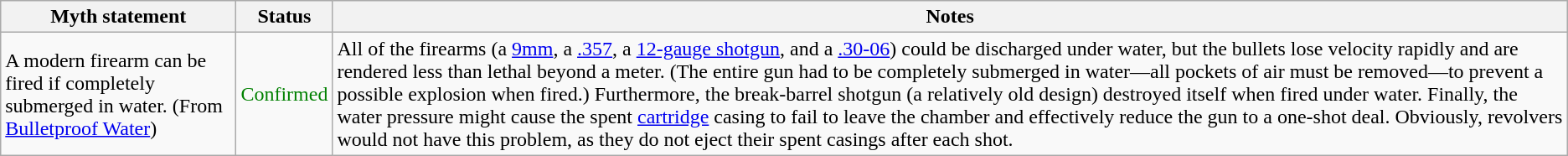<table class="wikitable plainrowheaders">
<tr>
<th>Myth statement</th>
<th>Status</th>
<th>Notes</th>
</tr>
<tr>
<td>A modern firearm can be fired if completely submerged in water. (From <a href='#'>Bulletproof Water</a>)</td>
<td style="color:green">Confirmed</td>
<td>All of the firearms (a <a href='#'>9mm</a>, a <a href='#'>.357</a>, a <a href='#'>12-gauge shotgun</a>, and a <a href='#'>.30-06</a>) could be discharged under water, but the bullets lose velocity rapidly and are rendered less than lethal beyond a meter. (The entire gun had to be completely submerged in water—all pockets of air must be removed—to prevent a possible explosion when fired.) Furthermore, the break-barrel shotgun (a relatively old design) destroyed itself when fired under water. Finally, the water pressure might cause the spent <a href='#'>cartridge</a> casing to fail to leave the chamber and effectively reduce the gun to a one-shot deal. Obviously, revolvers would not have this problem, as they do not eject their spent casings after each shot.</td>
</tr>
</table>
